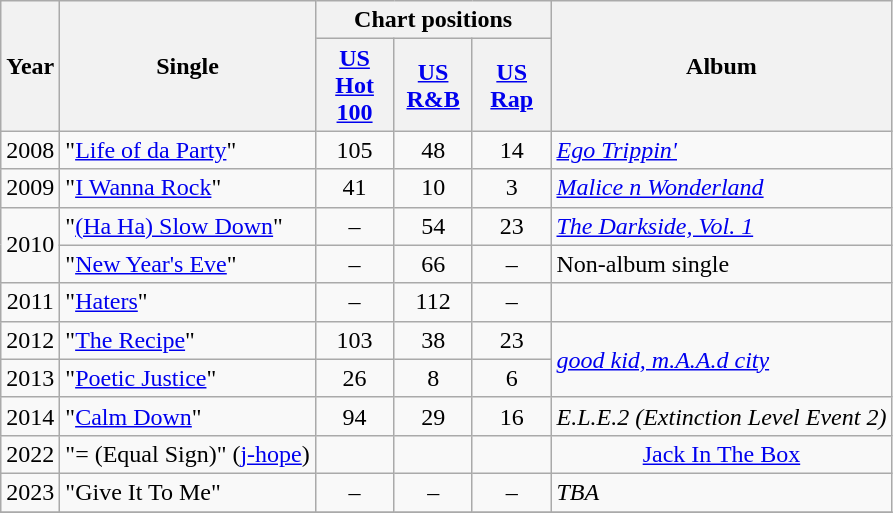<table class="wikitable" style="text-align:center;">
<tr>
<th rowspan="2">Year</th>
<th rowspan="2">Single</th>
<th colspan="3">Chart positions</th>
<th rowspan="2">Album</th>
</tr>
<tr style="for t-shirt:smaller;">
<th width="45"><a href='#'>US Hot 100</a></th>
<th width="45"><a href='#'>US<br>R&B</a></th>
<th width="45"><a href='#'>US<br> Rap</a></th>
</tr>
<tr>
<td valign="center" rowspan="1">2008</td>
<td align="left">"<a href='#'>Life of da Party</a>" </td>
<td>105</td>
<td>48</td>
<td>14</td>
<td align="left" rowspan="1"><em><a href='#'>Ego Trippin'</a></em></td>
</tr>
<tr>
<td valign="center" rowspan="1">2009</td>
<td align="left">"<a href='#'>I Wanna Rock</a>" </td>
<td>41</td>
<td>10</td>
<td>3</td>
<td align="left" rowspan="1"><em><a href='#'>Malice n Wonderland</a></em></td>
</tr>
<tr>
<td valign="center" rowspan="2">2010</td>
<td align="left">"<a href='#'>(Ha Ha) Slow Down</a>" </td>
<td>–</td>
<td>54</td>
<td>23</td>
<td align="left" rowspan="1"><em><a href='#'>The Darkside, Vol. 1</a></em></td>
</tr>
<tr>
<td align="left">"<a href='#'>New Year's Eve</a>" </td>
<td>–</td>
<td>66</td>
<td>–</td>
<td align="left" rowspan="1">Non-album single</td>
</tr>
<tr>
<td valign="center" rowspan="1">2011</td>
<td align="left">"<a href='#'>Haters</a>" </td>
<td>–</td>
<td>112</td>
<td>–</td>
<td align="left" rowspan="1"></td>
</tr>
<tr>
<td valign="center" rowspan="1">2012</td>
<td align="left">"<a href='#'>The Recipe</a>" </td>
<td>103</td>
<td>38</td>
<td>23</td>
<td align="left" rowspan="2"><em><a href='#'>good kid, m.A.A.d city</a></em></td>
</tr>
<tr>
<td valign="center" rowspan="1">2013</td>
<td align="left">"<a href='#'>Poetic Justice</a>" </td>
<td>26</td>
<td>8</td>
<td>6</td>
</tr>
<tr>
<td valign="center" rowspan="1">2014</td>
<td align="left">"<a href='#'>Calm Down</a>" </td>
<td>94</td>
<td>29</td>
<td>16</td>
<td align="left" rowspan="1"><em>E.L.E.2 (Extinction Level Event 2)</em></td>
</tr>
<tr>
<td>2022</td>
<td>"= (Equal Sign)" (<a href='#'>j-hope</a>)</td>
<td></td>
<td></td>
<td></td>
<td><a href='#'>Jack In The Box</a></td>
</tr>
<tr>
<td valign="center" rowspan="1">2023</td>
<td align="left">"Give It To Me" </td>
<td>–</td>
<td>–</td>
<td>–</td>
<td align="left" rowspan="1"><em>TBA</em></td>
</tr>
<tr>
</tr>
</table>
